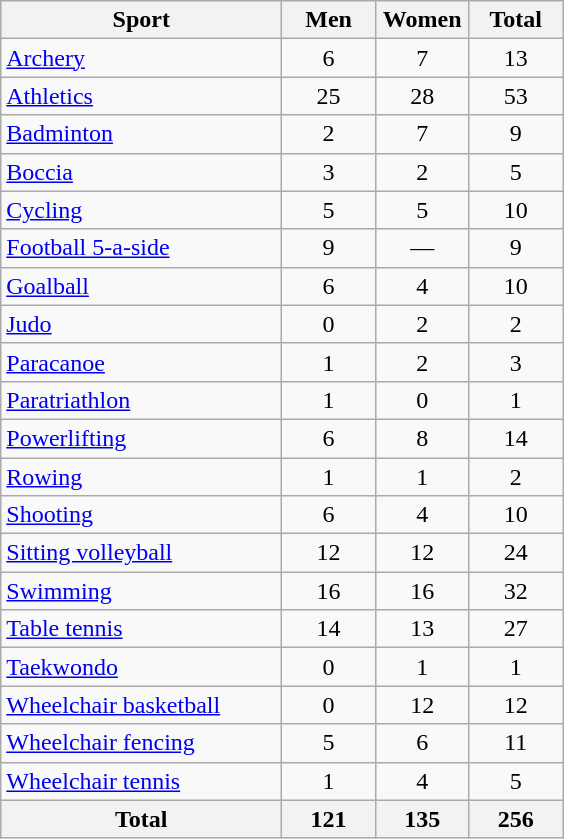<table class="wikitable sortable" style="text-align:center;">
<tr>
<th width=180>Sport</th>
<th width=55>Men</th>
<th width=55>Women</th>
<th width=55>Total</th>
</tr>
<tr>
<td align=left><a href='#'>Archery</a></td>
<td>6</td>
<td>7</td>
<td>13</td>
</tr>
<tr>
<td align=left><a href='#'>Athletics</a></td>
<td>25</td>
<td>28</td>
<td>53</td>
</tr>
<tr>
<td align=left><a href='#'>Badminton</a></td>
<td>2</td>
<td>7</td>
<td>9</td>
</tr>
<tr>
<td align=left><a href='#'>Boccia</a></td>
<td>3</td>
<td>2</td>
<td>5</td>
</tr>
<tr>
<td align=left><a href='#'>Cycling</a></td>
<td>5</td>
<td>5</td>
<td>10</td>
</tr>
<tr>
<td align=left><a href='#'>Football 5-a-side</a></td>
<td>9</td>
<td>—</td>
<td>9</td>
</tr>
<tr>
<td align=left><a href='#'>Goalball</a></td>
<td>6</td>
<td>4</td>
<td>10</td>
</tr>
<tr>
<td align=left><a href='#'>Judo</a></td>
<td>0</td>
<td>2</td>
<td>2</td>
</tr>
<tr>
<td align=left><a href='#'>Paracanoe</a></td>
<td>1</td>
<td>2</td>
<td>3</td>
</tr>
<tr>
<td align=left><a href='#'>Paratriathlon</a></td>
<td>1</td>
<td>0</td>
<td>1</td>
</tr>
<tr>
<td align=left><a href='#'>Powerlifting</a></td>
<td>6</td>
<td>8</td>
<td>14</td>
</tr>
<tr>
<td align=left><a href='#'>Rowing</a></td>
<td>1</td>
<td>1</td>
<td>2</td>
</tr>
<tr>
<td align=left><a href='#'>Shooting</a></td>
<td>6</td>
<td>4</td>
<td>10</td>
</tr>
<tr>
<td align=left><a href='#'>Sitting volleyball</a></td>
<td>12</td>
<td>12</td>
<td>24</td>
</tr>
<tr>
<td align=left><a href='#'>Swimming</a></td>
<td>16</td>
<td>16</td>
<td>32</td>
</tr>
<tr>
<td align=left><a href='#'>Table tennis</a></td>
<td>14</td>
<td>13</td>
<td>27</td>
</tr>
<tr>
<td align=left><a href='#'>Taekwondo</a></td>
<td>0</td>
<td>1</td>
<td>1</td>
</tr>
<tr>
<td align=left><a href='#'>Wheelchair basketball</a></td>
<td>0</td>
<td>12</td>
<td>12</td>
</tr>
<tr>
<td align=left><a href='#'>Wheelchair fencing</a></td>
<td>5</td>
<td>6</td>
<td>11</td>
</tr>
<tr>
<td align=left><a href='#'>Wheelchair tennis</a></td>
<td>1</td>
<td>4</td>
<td>5</td>
</tr>
<tr class="sortbottom">
<th>Total</th>
<th>121</th>
<th>135</th>
<th>256</th>
</tr>
</table>
